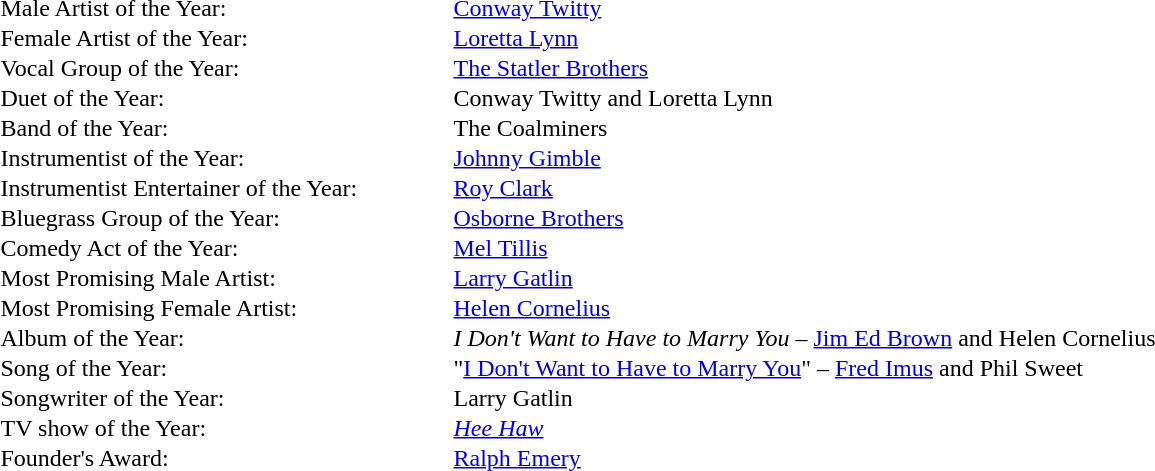<table cellspacing="0" border="0" cellpadding="1">
<tr>
<td style="width:300px;">Male Artist of the Year:</td>
<td><a href='#'>Conway Twitty</a></td>
</tr>
<tr>
<td>Female Artist of the Year:</td>
<td><a href='#'>Loretta Lynn</a></td>
</tr>
<tr>
<td>Vocal Group of the Year:</td>
<td><a href='#'>The Statler Brothers</a></td>
</tr>
<tr>
<td>Duet of the Year:</td>
<td>Conway Twitty and Loretta Lynn</td>
</tr>
<tr>
<td>Band of the Year:</td>
<td>The Coalminers</td>
</tr>
<tr>
<td>Instrumentist of the Year:</td>
<td><a href='#'>Johnny Gimble</a></td>
</tr>
<tr>
<td>Instrumentist Entertainer of the Year:</td>
<td><a href='#'>Roy Clark</a></td>
</tr>
<tr>
<td>Bluegrass Group of the Year:</td>
<td><a href='#'>Osborne Brothers</a></td>
</tr>
<tr>
<td>Comedy Act of the Year:</td>
<td><a href='#'>Mel Tillis</a></td>
</tr>
<tr>
<td>Most Promising Male Artist:</td>
<td><a href='#'>Larry Gatlin</a></td>
</tr>
<tr>
<td>Most Promising Female Artist:</td>
<td><a href='#'>Helen Cornelius</a></td>
</tr>
<tr>
<td>Album of the Year:</td>
<td><em>I Don't Want to Have to Marry You</em> – <a href='#'>Jim Ed Brown</a> and Helen Cornelius</td>
</tr>
<tr>
<td>Song of the Year:</td>
<td>"<a href='#'>I Don't Want to Have to Marry You</a>" – <a href='#'>Fred Imus</a> and Phil Sweet</td>
</tr>
<tr>
<td>Songwriter of the Year:</td>
<td>Larry Gatlin</td>
</tr>
<tr>
<td>TV show of the Year:</td>
<td><em><a href='#'>Hee Haw</a></em></td>
</tr>
<tr>
<td>Founder's Award:</td>
<td><a href='#'>Ralph Emery</a></td>
</tr>
<tr>
</tr>
</table>
